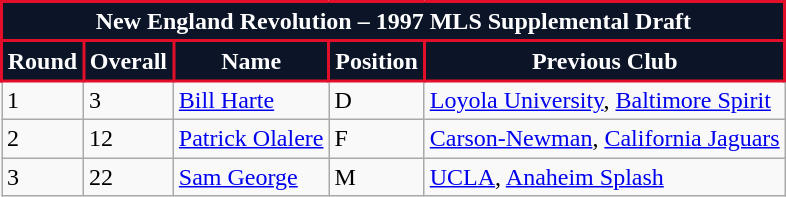<table class="wikitable">
<tr>
<th colspan="5" style="background:#0c1527; color:#fff; border:2px solid #e20e2a; text-align: center; font-weight:bold;">New England Revolution – 1997 MLS Supplemental Draft</th>
</tr>
<tr>
<th style="background:#0c1527; color:#fff; border:2px solid #e20e2a;" scope="col">Round</th>
<th style="background:#0c1527; color:#fff; border:2px solid #e20e2a;" scope="col">Overall</th>
<th style="background:#0c1527; color:#fff; border:2px solid #e20e2a;" scope="col">Name</th>
<th style="background:#0c1527; color:#fff; border:2px solid #e20e2a;" scope="col">Position</th>
<th style="background:#0c1527; color:#fff; border:2px solid #e20e2a;" scope="col">Previous Club</th>
</tr>
<tr>
<td>1</td>
<td>3</td>
<td> <a href='#'>Bill Harte</a></td>
<td>D</td>
<td> <a href='#'>Loyola University</a>, <a href='#'>Baltimore Spirit</a></td>
</tr>
<tr>
<td>2</td>
<td>12</td>
<td> <a href='#'>Patrick Olalere</a></td>
<td>F</td>
<td> <a href='#'>Carson-Newman</a>, <a href='#'>California Jaguars</a></td>
</tr>
<tr>
<td>3</td>
<td>22</td>
<td> <a href='#'>Sam George</a></td>
<td>M</td>
<td> <a href='#'>UCLA</a>, <a href='#'>Anaheim Splash</a></td>
</tr>
</table>
